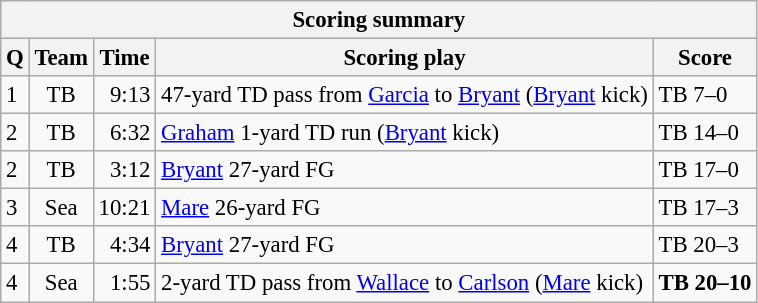<table class="wikitable" style="font-size: 95%">
<tr>
<th colspan=5>Scoring summary</th>
</tr>
<tr>
<th>Q</th>
<th>Team</th>
<th>Time</th>
<th>Scoring play</th>
<th>Score</th>
</tr>
<tr>
<td>1</td>
<td align=center>TB</td>
<td align=right>9:13</td>
<td>47-yard TD pass from <a href='#'>Garcia</a> to <a href='#'>Bryant</a> (<a href='#'>Bryant</a> kick)</td>
<td>TB 7–0</td>
</tr>
<tr>
<td>2</td>
<td align=center>TB</td>
<td align=right>6:32</td>
<td><a href='#'>Graham</a> 1-yard TD run (<a href='#'>Bryant</a> kick)</td>
<td>TB 14–0</td>
</tr>
<tr>
<td>2</td>
<td align=center>TB</td>
<td align=right>3:12</td>
<td><a href='#'>Bryant</a> 27-yard FG</td>
<td>TB 17–0</td>
</tr>
<tr>
<td>3</td>
<td align=center>Sea</td>
<td align=right>10:21</td>
<td><a href='#'>Mare</a> 26-yard FG</td>
<td>TB 17–3</td>
</tr>
<tr>
<td>4</td>
<td align=center>TB</td>
<td align=right>4:34</td>
<td><a href='#'>Bryant</a> 27-yard FG</td>
<td>TB 20–3</td>
</tr>
<tr>
<td>4</td>
<td align=center>Sea</td>
<td align=right>1:55</td>
<td>2-yard TD pass from <a href='#'>Wallace</a> to <a href='#'>Carlson</a> (<a href='#'>Mare</a> kick)</td>
<td><strong>TB 20–10</strong></td>
</tr>
</table>
